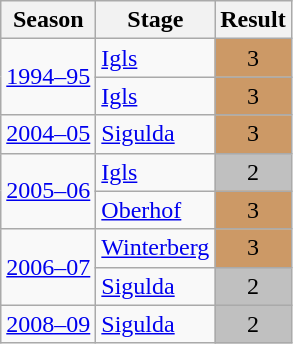<table class="wikitable sortable" style="text-align:center;">
<tr>
<th>Season</th>
<th>Stage</th>
<th>Result</th>
</tr>
<tr>
<td rowspan="2"><a href='#'>1994–95</a></td>
<td style="text-align: left;"> <a href='#'>Igls</a></td>
<td bgcolor="cc9966">3</td>
</tr>
<tr>
<td style="text-align: left;"> <a href='#'>Igls</a></td>
<td bgcolor="cc9966">3</td>
</tr>
<tr>
<td><a href='#'>2004–05</a></td>
<td style="text-align: left;"> <a href='#'>Sigulda</a></td>
<td bgcolor="cc9966">3</td>
</tr>
<tr>
<td rowspan="2"><a href='#'>2005–06</a></td>
<td style="text-align: left;"> <a href='#'>Igls</a></td>
<td bgcolor=silver>2</td>
</tr>
<tr>
<td style="text-align: left;"> <a href='#'>Oberhof</a></td>
<td bgcolor="cc9966">3</td>
</tr>
<tr>
<td rowspan="2"><a href='#'>2006–07</a></td>
<td style="text-align: left;"> <a href='#'>Winterberg</a></td>
<td bgcolor="cc9966">3</td>
</tr>
<tr>
<td style="text-align: left;"> <a href='#'>Sigulda</a></td>
<td bgcolor=silver>2</td>
</tr>
<tr>
<td><a href='#'>2008–09</a></td>
<td style="text-align: left;"> <a href='#'>Sigulda</a></td>
<td bgcolor=silver>2</td>
</tr>
</table>
